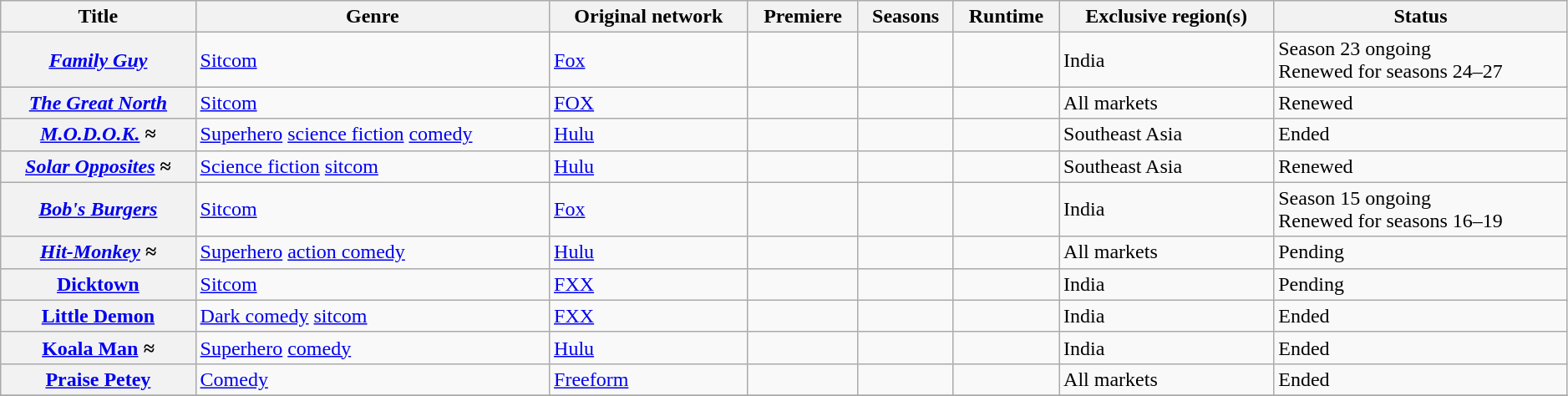<table class="wikitable plainrowheaders sortable" style="width:99%;">
<tr>
<th>Title</th>
<th>Genre</th>
<th>Original network</th>
<th>Premiere</th>
<th>Seasons</th>
<th>Runtime</th>
<th>Exclusive region(s)</th>
<th>Status</th>
</tr>
<tr>
<th scope="row"><em><a href='#'>Family Guy</a></em></th>
<td><a href='#'>Sitcom</a></td>
<td><a href='#'>Fox</a></td>
<td></td>
<td></td>
<td></td>
<td>India</td>
<td>Season 23 ongoing<br>Renewed for seasons 24–27</td>
</tr>
<tr>
<th scope="row"><em><a href='#'>The Great North</a></em></th>
<td><a href='#'>Sitcom</a></td>
<td><a href='#'>FOX</a></td>
<td></td>
<td></td>
<td></td>
<td>All markets</td>
<td>Renewed</td>
</tr>
<tr>
<th scope="row"><em><a href='#'>M.O.D.O.K.</a></em> <strong>≈</strong></th>
<td><a href='#'>Superhero</a> <a href='#'>science fiction</a> <a href='#'>comedy</a></td>
<td><a href='#'>Hulu</a></td>
<td></td>
<td></td>
<td></td>
<td>Southeast Asia</td>
<td>Ended</td>
</tr>
<tr>
<th scope="row"><em><a href='#'>Solar Opposites</a></em> <strong>≈</strong></th>
<td><a href='#'>Science fiction</a> <a href='#'>sitcom</a></td>
<td><a href='#'>Hulu</a></td>
<td></td>
<td></td>
<td></td>
<td>Southeast Asia</td>
<td>Renewed</td>
</tr>
<tr>
<th scope="row"><em><a href='#'>Bob's Burgers</a></em></th>
<td><a href='#'>Sitcom</a></td>
<td><a href='#'>Fox</a></td>
<td></td>
<td></td>
<td></td>
<td>India</td>
<td>Season 15 ongoing<br>Renewed for seasons 16–19</td>
</tr>
<tr>
<th scope="row"><em><a href='#'>Hit-Monkey</a> <strong>≈<strong><em></th>
<td><a href='#'>Superhero</a> <a href='#'>action comedy</a></td>
<td><a href='#'>Hulu</a></td>
<td></td>
<td></td>
<td></td>
<td>All markets</td>
<td>Pending</td>
</tr>
<tr>
<th scope="row"></em><a href='#'>Dicktown</a> <em></th>
<td><a href='#'>Sitcom</a></td>
<td><a href='#'>FXX</a></td>
<td></td>
<td></td>
<td></td>
<td>India</td>
<td>Pending</td>
</tr>
<tr>
<th scope="row"></em><a href='#'>Little Demon</a> <em></th>
<td><a href='#'>Dark comedy</a> <a href='#'>sitcom</a></td>
<td><a href='#'>FXX</a></td>
<td></td>
<td></td>
<td></td>
<td>India</td>
<td>Ended</td>
</tr>
<tr>
<th scope="row"></em><a href='#'>Koala Man</a><em> </strong>≈<strong></th>
<td><a href='#'>Superhero</a> <a href='#'>comedy</a></td>
<td><a href='#'>Hulu</a></td>
<td></td>
<td></td>
<td></td>
<td>India</td>
<td>Ended</td>
</tr>
<tr>
<th scope="row"></em><a href='#'>Praise Petey</a><em></th>
<td><a href='#'>Comedy</a></td>
<td><a href='#'>Freeform</a></td>
<td></td>
<td></td>
<td></td>
<td>All markets</td>
<td>Ended</td>
</tr>
<tr>
</tr>
</table>
